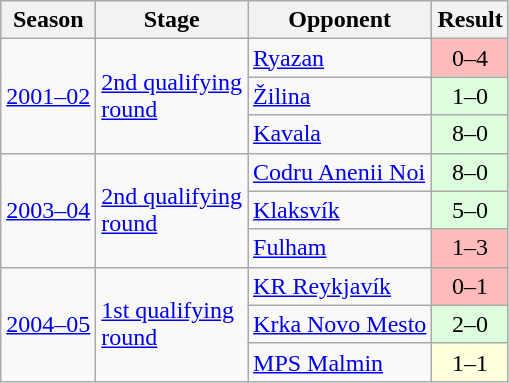<table class="wikitable">
<tr>
<th>Season</th>
<th>Stage</th>
<th>Opponent</th>
<th>Result</th>
</tr>
<tr>
<td rowspan=3><a href='#'>2001–02</a></td>
<td rowspan=3><a href='#'>2nd qualifying<br>round</a></td>
<td> <a href='#'>Ryazan</a></td>
<td bgcolor="#ffbbbb" align=center>0–4</td>
</tr>
<tr>
<td> <a href='#'>Žilina</a></td>
<td bgcolor="#ddffdd" align=center>1–0</td>
</tr>
<tr>
<td> <a href='#'>Kavala</a></td>
<td bgcolor="#ddffdd" align=center>8–0</td>
</tr>
<tr>
<td rowspan=3><a href='#'>2003–04</a></td>
<td rowspan=3><a href='#'>2nd qualifying<br>round</a></td>
<td> <a href='#'>Codru Anenii Noi</a></td>
<td bgcolor="#ddffdd" align=center>8–0</td>
</tr>
<tr>
<td> <a href='#'>Klaksvík</a></td>
<td bgcolor="#ddffdd" align=center>5–0</td>
</tr>
<tr>
<td> <a href='#'>Fulham</a></td>
<td bgcolor="#ffbbbb" align=center>1–3</td>
</tr>
<tr>
<td rowspan=3><a href='#'>2004–05</a></td>
<td rowspan=3><a href='#'>1st qualifying<br>round</a></td>
<td> <a href='#'>KR Reykjavík</a></td>
<td bgcolor="#ffbbbb" align=center>0–1</td>
</tr>
<tr>
<td> <a href='#'>Krka Novo Mesto</a></td>
<td bgcolor="#ddffdd" align=center>2–0</td>
</tr>
<tr>
<td> <a href='#'>MPS Malmin</a></td>
<td bgcolor="#ffffdd" align=center>1–1</td>
</tr>
</table>
